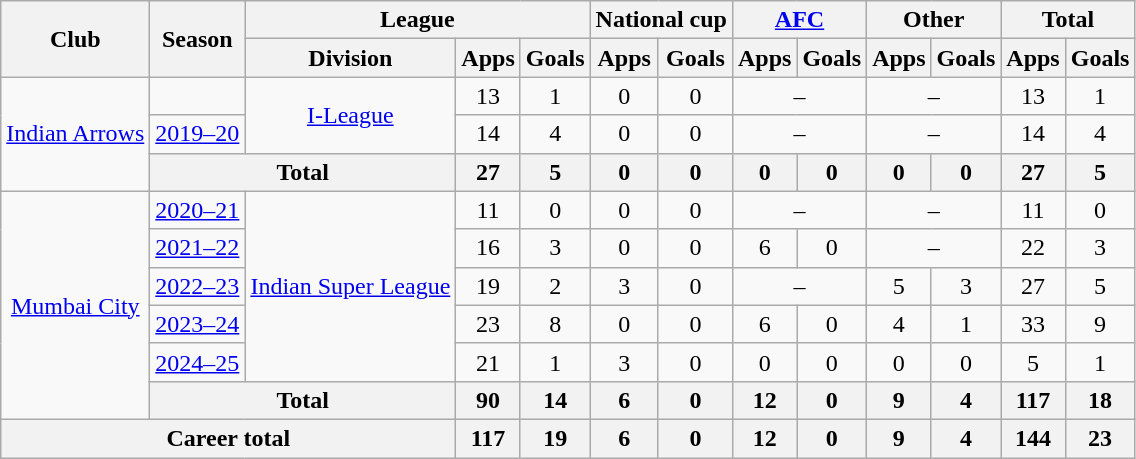<table class="wikitable" style="text-align: center">
<tr>
<th rowspan="2">Club</th>
<th rowspan="2">Season</th>
<th colspan="3">League</th>
<th colspan="2">National cup</th>
<th colspan="2"><a href='#'>AFC</a></th>
<th colspan="2">Other</th>
<th colspan="2">Total</th>
</tr>
<tr>
<th>Division</th>
<th>Apps</th>
<th>Goals</th>
<th>Apps</th>
<th>Goals</th>
<th>Apps</th>
<th>Goals</th>
<th>Apps</th>
<th>Goals</th>
<th>Apps</th>
<th>Goals</th>
</tr>
<tr>
<td rowspan="3"><a href='#'>Indian Arrows</a></td>
<td></td>
<td rowspan="2"><a href='#'>I-League</a></td>
<td>13</td>
<td>1</td>
<td>0</td>
<td>0</td>
<td colspan="2">–</td>
<td colspan="2">–</td>
<td>13</td>
<td>1</td>
</tr>
<tr>
<td><a href='#'>2019–20</a></td>
<td>14</td>
<td>4</td>
<td>0</td>
<td>0</td>
<td colspan="2">–</td>
<td colspan="2">–</td>
<td>14</td>
<td>4</td>
</tr>
<tr>
<th colspan="2">Total</th>
<th>27</th>
<th>5</th>
<th>0</th>
<th>0</th>
<th>0</th>
<th>0</th>
<th>0</th>
<th>0</th>
<th>27</th>
<th>5</th>
</tr>
<tr>
<td rowspan="6"><a href='#'>Mumbai City</a></td>
<td><a href='#'>2020–21</a></td>
<td rowspan="5"><a href='#'>Indian Super League</a></td>
<td>11</td>
<td>0</td>
<td>0</td>
<td>0</td>
<td colspan="2">–</td>
<td colspan="2">–</td>
<td>11</td>
<td>0</td>
</tr>
<tr>
<td><a href='#'>2021–22</a></td>
<td>16</td>
<td>3</td>
<td>0</td>
<td>0</td>
<td>6</td>
<td>0</td>
<td colspan="2">–</td>
<td>22</td>
<td>3</td>
</tr>
<tr>
<td><a href='#'>2022–23</a></td>
<td>19</td>
<td>2</td>
<td>3</td>
<td>0</td>
<td colspan="2">–</td>
<td>5</td>
<td>3</td>
<td>27</td>
<td>5</td>
</tr>
<tr>
<td><a href='#'>2023–24</a></td>
<td>23</td>
<td>8</td>
<td>0</td>
<td>0</td>
<td>6</td>
<td>0</td>
<td>4</td>
<td>1</td>
<td>33</td>
<td>9</td>
</tr>
<tr>
<td><a href='#'>2024–25</a></td>
<td>21</td>
<td>1</td>
<td>3</td>
<td>0</td>
<td>0</td>
<td>0</td>
<td>0</td>
<td>0</td>
<td>5</td>
<td>1</td>
</tr>
<tr>
<th colspan="2">Total</th>
<th>90</th>
<th>14</th>
<th>6</th>
<th>0</th>
<th>12</th>
<th>0</th>
<th>9</th>
<th>4</th>
<th>117</th>
<th>18</th>
</tr>
<tr>
<th colspan="3">Career total</th>
<th>117</th>
<th>19</th>
<th>6</th>
<th>0</th>
<th>12</th>
<th>0</th>
<th>9</th>
<th>4</th>
<th>144</th>
<th>23</th>
</tr>
</table>
